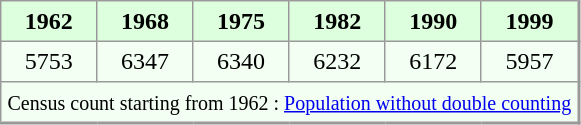<table align="left" rules="all" cellspacing="0" cellpadding="4" style="border: 1px solid #999; border-right: 2px solid #999; border-bottom:2px solid #999; background: #f3fff3">
<tr style="background: #ddffdd">
<th>1962</th>
<th>1968</th>
<th>1975</th>
<th>1982</th>
<th>1990</th>
<th>1999</th>
</tr>
<tr>
<td align="center">5753</td>
<td align="center">6347</td>
<td align="center">6340</td>
<td align="center">6232</td>
<td align="center">6172</td>
<td align="center">5957</td>
</tr>
<tr>
<td colspan=6 align=center><small>Census count starting from 1962 : <a href='#'>Population without double counting</a></small></td>
</tr>
</table>
